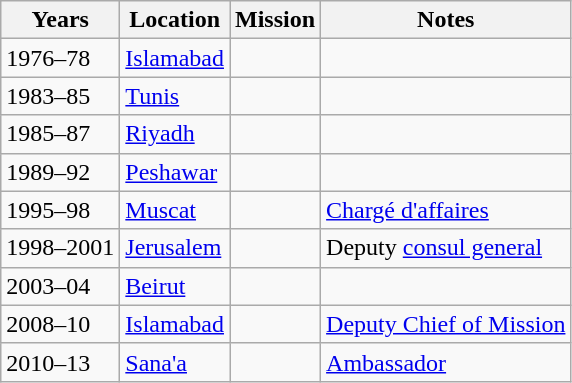<table class="wikitable sortable">
<tr>
<th>Years</th>
<th>Location</th>
<th>Mission</th>
<th>Notes</th>
</tr>
<tr>
<td>1976–78</td>
<td><a href='#'>Islamabad</a></td>
<td></td>
<td></td>
</tr>
<tr>
<td>1983–85</td>
<td><a href='#'>Tunis</a></td>
<td></td>
<td></td>
</tr>
<tr>
<td>1985–87</td>
<td><a href='#'>Riyadh</a></td>
<td></td>
<td></td>
</tr>
<tr>
<td>1989–92</td>
<td><a href='#'>Peshawar</a></td>
<td></td>
<td></td>
</tr>
<tr>
<td>1995–98</td>
<td><a href='#'>Muscat</a></td>
<td></td>
<td><a href='#'>Chargé d'affaires</a></td>
</tr>
<tr>
<td>1998–2001</td>
<td><a href='#'>Jerusalem</a></td>
<td></td>
<td>Deputy <a href='#'>consul general</a></td>
</tr>
<tr>
<td>2003–04</td>
<td><a href='#'>Beirut</a></td>
<td></td>
<td></td>
</tr>
<tr>
<td>2008–10</td>
<td><a href='#'>Islamabad</a></td>
<td></td>
<td><a href='#'>Deputy Chief of Mission</a></td>
</tr>
<tr>
<td>2010–13</td>
<td><a href='#'>Sana'a</a></td>
<td></td>
<td><a href='#'>Ambassador</a></td>
</tr>
</table>
